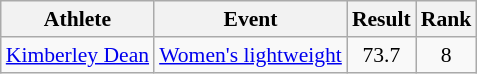<table class="wikitable" style="font-size:90%">
<tr>
<th>Athlete</th>
<th>Event</th>
<th>Result</th>
<th>Rank</th>
</tr>
<tr align=center>
<td align=left><a href='#'>Kimberley Dean</a></td>
<td align=left><a href='#'>Women's lightweight</a></td>
<td>73.7</td>
<td>8</td>
</tr>
</table>
